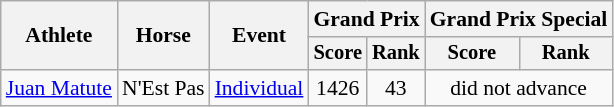<table class=wikitable style=font-size:90%;>
<tr>
<th rowspan="2">Athlete</th>
<th rowspan="2">Horse</th>
<th rowspan="2">Event</th>
<th colspan="2">Grand Prix</th>
<th colspan="2">Grand Prix Special</th>
</tr>
<tr style="font-size:95%">
<th>Score</th>
<th>Rank</th>
<th>Score</th>
<th>Rank</th>
</tr>
<tr align=center>
<td align=left><a href='#'>Juan Matute</a></td>
<td align=left>N'Est Pas</td>
<td align=left><a href='#'>Individual</a></td>
<td>1426</td>
<td>43</td>
<td colspan=2>did not advance</td>
</tr>
</table>
